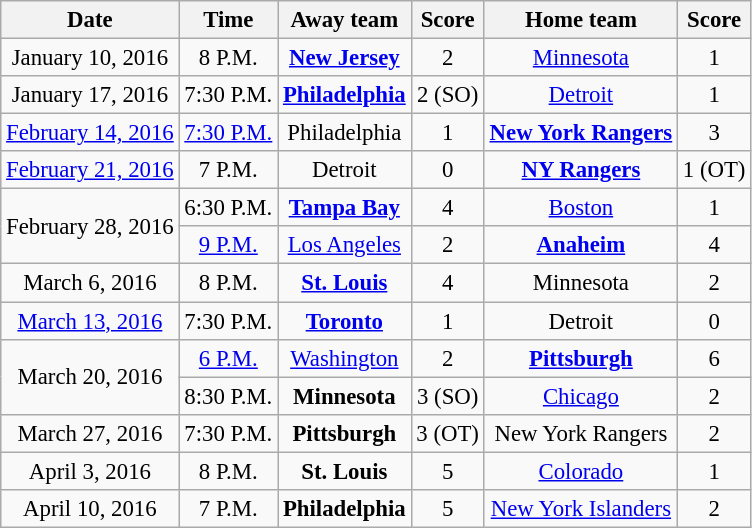<table class="wikitable sortable" style="font-size: 95%;text-align: center;">
<tr>
<th>Date</th>
<th>Time</th>
<th>Away team</th>
<th>Score</th>
<th>Home team</th>
<th>Score</th>
</tr>
<tr>
<td>January 10, 2016</td>
<td>8 P.M.</td>
<td><strong><a href='#'>New Jersey</a></strong></td>
<td>2</td>
<td><a href='#'>Minnesota</a></td>
<td>1</td>
</tr>
<tr>
<td>January 17, 2016</td>
<td>7:30 P.M.</td>
<td><strong><a href='#'>Philadelphia</a></strong></td>
<td>2 (SO)</td>
<td><a href='#'>Detroit</a></td>
<td>1</td>
</tr>
<tr>
<td><a href='#'>February 14, 2016</a></td>
<td><a href='#'>7:30 P.M.</a></td>
<td>Philadelphia</td>
<td>1</td>
<td><strong><a href='#'>New York Rangers</a></strong></td>
<td>3</td>
</tr>
<tr>
<td><a href='#'>February 21, 2016</a></td>
<td>7 P.M.</td>
<td>Detroit</td>
<td>0</td>
<td><strong><a href='#'>NY Rangers</a></strong></td>
<td>1 (OT)</td>
</tr>
<tr>
<td rowspan="2">February 28, 2016</td>
<td>6:30 P.M.</td>
<td><strong><a href='#'>Tampa Bay</a></strong></td>
<td>4</td>
<td><a href='#'>Boston</a></td>
<td>1</td>
</tr>
<tr>
<td><a href='#'>9 P.M.</a></td>
<td><a href='#'>Los Angeles</a></td>
<td>2</td>
<td><strong><a href='#'>Anaheim</a></strong></td>
<td>4</td>
</tr>
<tr>
<td>March 6, 2016</td>
<td>8 P.M.</td>
<td><strong><a href='#'>St. Louis</a></strong></td>
<td>4</td>
<td>Minnesota</td>
<td>2</td>
</tr>
<tr>
<td><a href='#'>March 13, 2016</a></td>
<td>7:30 P.M.</td>
<td><strong><a href='#'>Toronto</a></strong></td>
<td>1</td>
<td>Detroit</td>
<td>0</td>
</tr>
<tr>
<td rowspan="2">March 20, 2016</td>
<td><a href='#'>6 P.M.</a></td>
<td><a href='#'>Washington</a></td>
<td>2</td>
<td><strong><a href='#'>Pittsburgh</a></strong></td>
<td>6</td>
</tr>
<tr>
<td>8:30 P.M.</td>
<td><strong>Minnesota</strong></td>
<td>3 (SO)</td>
<td><a href='#'>Chicago</a></td>
<td>2</td>
</tr>
<tr>
<td>March 27, 2016</td>
<td>7:30 P.M.</td>
<td><strong>Pittsburgh</strong></td>
<td>3 (OT)</td>
<td>New York Rangers</td>
<td>2</td>
</tr>
<tr>
<td>April 3, 2016</td>
<td>8 P.M.</td>
<td><strong>St. Louis</strong></td>
<td>5</td>
<td><a href='#'>Colorado</a></td>
<td>1</td>
</tr>
<tr>
<td>April 10, 2016</td>
<td>7 P.M.</td>
<td><strong>Philadelphia</strong></td>
<td>5</td>
<td><a href='#'>New York Islanders</a></td>
<td>2</td>
</tr>
</table>
